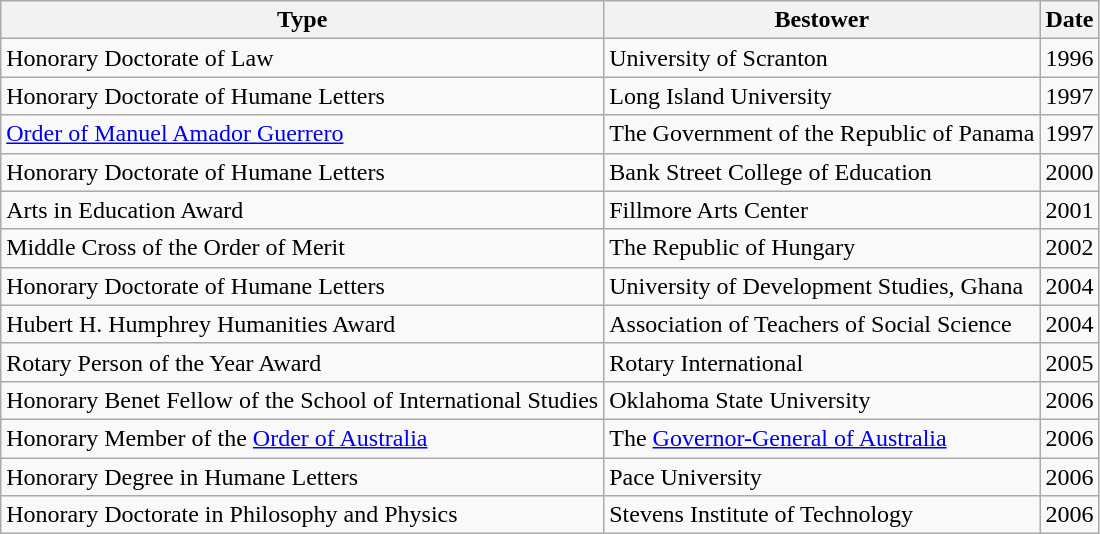<table class="wikitable" border="1">
<tr List of Awards>
<th>Type</th>
<th>Bestower</th>
<th>Date</th>
</tr>
<tr>
<td>Honorary Doctorate of Law</td>
<td>University of Scranton</td>
<td>1996</td>
</tr>
<tr>
<td>Honorary Doctorate of Humane Letters</td>
<td>Long Island University</td>
<td>1997</td>
</tr>
<tr>
<td><a href='#'>Order of Manuel Amador Guerrero</a></td>
<td>The Government of the Republic of Panama</td>
<td>1997</td>
</tr>
<tr>
<td>Honorary Doctorate of Humane Letters</td>
<td>Bank Street College of Education</td>
<td>2000</td>
</tr>
<tr>
<td>Arts in Education Award</td>
<td>Fillmore Arts Center</td>
<td>2001</td>
</tr>
<tr>
<td>Middle Cross of the Order of Merit</td>
<td>The Republic of Hungary</td>
<td>2002</td>
</tr>
<tr>
<td>Honorary Doctorate of Humane Letters</td>
<td>University of Development Studies, Ghana</td>
<td>2004</td>
</tr>
<tr>
<td>Hubert H. Humphrey Humanities Award</td>
<td>Association of Teachers of Social Science</td>
<td>2004</td>
</tr>
<tr>
<td>Rotary Person of the Year Award</td>
<td>Rotary International</td>
<td>2005</td>
</tr>
<tr>
<td>Honorary Benet Fellow of the School of International Studies</td>
<td>Oklahoma State University</td>
<td>2006</td>
</tr>
<tr>
<td>Honorary Member of the <a href='#'>Order of Australia</a></td>
<td>The <a href='#'>Governor-General of Australia</a></td>
<td>2006</td>
</tr>
<tr>
<td>Honorary Degree in Humane Letters</td>
<td>Pace University</td>
<td>2006</td>
</tr>
<tr>
<td>Honorary Doctorate in Philosophy and Physics</td>
<td>Stevens Institute of Technology</td>
<td>2006</td>
</tr>
</table>
